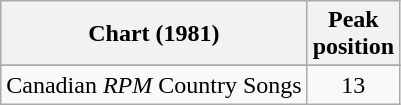<table class="wikitable sortable">
<tr>
<th align="left">Chart (1981)</th>
<th align="center">Peak<br>position</th>
</tr>
<tr>
</tr>
<tr>
<td align="left">Canadian <em>RPM</em> Country Songs</td>
<td align="center">13</td>
</tr>
</table>
